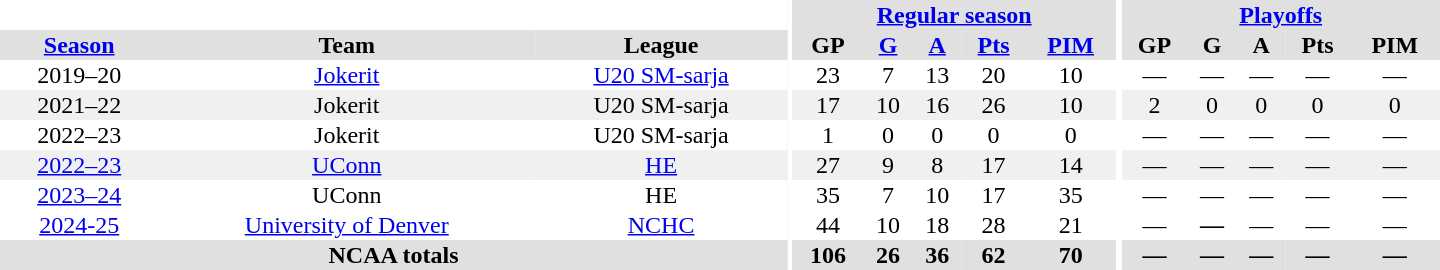<table border="0" cellpadding="1" cellspacing="0" style="text-align:center; width:60em">
<tr bgcolor="#e0e0e0">
<th colspan="3" bgcolor="#ffffff"></th>
<th rowspan="102" bgcolor="#ffffff"></th>
<th colspan="5"><a href='#'>Regular season</a></th>
<th rowspan="102" bgcolor="#ffffff"></th>
<th colspan="5"><a href='#'>Playoffs</a></th>
</tr>
<tr bgcolor="#e0e0e0">
<th><a href='#'>Season</a></th>
<th>Team</th>
<th>League</th>
<th>GP</th>
<th><a href='#'>G</a></th>
<th><a href='#'>A</a></th>
<th><a href='#'>Pts</a></th>
<th><a href='#'>PIM</a></th>
<th>GP</th>
<th>G</th>
<th>A</th>
<th>Pts</th>
<th>PIM</th>
</tr>
<tr>
<td>2019–20</td>
<td><a href='#'>Jokerit</a></td>
<td><a href='#'>U20 SM-sarja</a></td>
<td>23</td>
<td>7</td>
<td>13</td>
<td>20</td>
<td>10</td>
<td>—</td>
<td>—</td>
<td>—</td>
<td>—</td>
<td>—</td>
</tr>
<tr bgcolor="#f0f0f0">
<td>2021–22</td>
<td>Jokerit</td>
<td>U20 SM-sarja</td>
<td>17</td>
<td>10</td>
<td>16</td>
<td>26</td>
<td>10</td>
<td>2</td>
<td>0</td>
<td>0</td>
<td>0</td>
<td>0</td>
</tr>
<tr>
<td>2022–23</td>
<td>Jokerit</td>
<td>U20 SM-sarja</td>
<td>1</td>
<td>0</td>
<td>0</td>
<td>0</td>
<td>0</td>
<td>—</td>
<td>—</td>
<td>—</td>
<td>—</td>
<td>—</td>
</tr>
<tr bgcolor="#f0f0f0">
<td><a href='#'>2022–23</a></td>
<td><a href='#'>UConn</a></td>
<td><a href='#'>HE</a></td>
<td>27</td>
<td>9</td>
<td>8</td>
<td>17</td>
<td>14</td>
<td>—</td>
<td>—</td>
<td>—</td>
<td>—</td>
<td>—</td>
</tr>
<tr>
<td><a href='#'>2023–24</a></td>
<td>UConn</td>
<td>HE</td>
<td>35</td>
<td>7</td>
<td>10</td>
<td>17</td>
<td>35</td>
<td>—</td>
<td>—</td>
<td>—</td>
<td>—</td>
<td>—</td>
</tr>
<tr>
<td><a href='#'>2024-25</a></td>
<td><a href='#'>University of Denver</a></td>
<td><a href='#'>NCHC</a></td>
<td>44</td>
<td>10</td>
<td>18</td>
<td>28</td>
<td>21</td>
<td>—</td>
<th>—</th>
<td>—</td>
<td>—</td>
<td>—</td>
</tr>
<tr bgcolor="#e0e0e0">
<th colspan="3">NCAA totals</th>
<th>106</th>
<th>26</th>
<th>36</th>
<th>62</th>
<th>70</th>
<th>—</th>
<th>—</th>
<th>—</th>
<th>—</th>
<th>—</th>
</tr>
</table>
